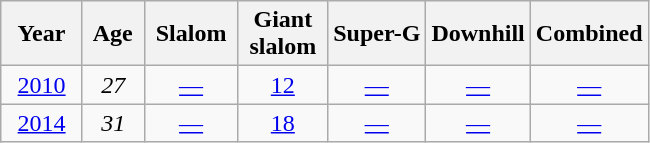<table class=wikitable style="text-align:center">
<tr>
<th>  Year  </th>
<th> Age </th>
<th> Slalom </th>
<th> Giant <br> slalom </th>
<th>Super-G</th>
<th>Downhill</th>
<th>Combined</th>
</tr>
<tr>
<td><a href='#'>2010</a></td>
<td><em>27</em></td>
<td><a href='#'>—</a></td>
<td><a href='#'>12</a></td>
<td><a href='#'>—</a></td>
<td><a href='#'>—</a></td>
<td><a href='#'>—</a></td>
</tr>
<tr>
<td><a href='#'>2014</a></td>
<td><em>31</em></td>
<td><a href='#'>—</a></td>
<td><a href='#'>18</a></td>
<td><a href='#'>—</a></td>
<td><a href='#'>—</a></td>
<td><a href='#'>—</a></td>
</tr>
</table>
